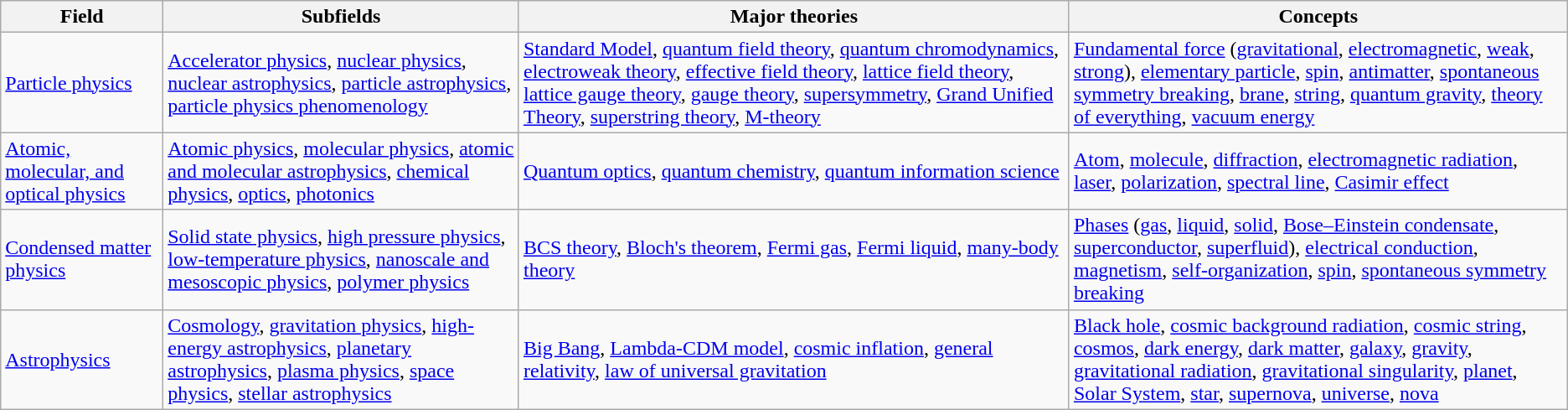<table class="wikitable">
<tr>
<th>Field</th>
<th>Subfields</th>
<th>Major theories</th>
<th>Concepts</th>
</tr>
<tr>
<td><a href='#'>Particle physics</a></td>
<td><a href='#'>Accelerator physics</a>, <a href='#'>nuclear physics</a>, <a href='#'>nuclear astrophysics</a>, <a href='#'>particle astrophysics</a>, <a href='#'>particle physics phenomenology</a></td>
<td><a href='#'>Standard Model</a>, <a href='#'>quantum field theory</a>, <a href='#'>quantum chromodynamics</a>, <a href='#'>electroweak theory</a>, <a href='#'>effective field theory</a>, <a href='#'>lattice field theory</a>, <a href='#'>lattice gauge theory</a>, <a href='#'>gauge theory</a>, <a href='#'>supersymmetry</a>, <a href='#'>Grand Unified Theory</a>, <a href='#'>superstring theory</a>, <a href='#'>M-theory</a></td>
<td><a href='#'>Fundamental force</a> (<a href='#'>gravitational</a>, <a href='#'>electromagnetic</a>, <a href='#'>weak</a>, <a href='#'>strong</a>), <a href='#'>elementary particle</a>, <a href='#'>spin</a>, <a href='#'>antimatter</a>, <a href='#'>spontaneous symmetry breaking</a>, <a href='#'>brane</a>, <a href='#'>string</a>, <a href='#'>quantum gravity</a>, <a href='#'>theory of everything</a>, <a href='#'>vacuum energy</a></td>
</tr>
<tr>
<td><a href='#'>Atomic, molecular, and optical physics</a></td>
<td><a href='#'>Atomic physics</a>, <a href='#'>molecular physics</a>, <a href='#'>atomic and molecular astrophysics</a>, <a href='#'>chemical physics</a>, <a href='#'>optics</a>, <a href='#'>photonics</a></td>
<td><a href='#'>Quantum optics</a>, <a href='#'>quantum chemistry</a>, <a href='#'>quantum information science</a></td>
<td><a href='#'>Atom</a>, <a href='#'>molecule</a>, <a href='#'>diffraction</a>, <a href='#'>electromagnetic radiation</a>, <a href='#'>laser</a>, <a href='#'>polarization</a>, <a href='#'>spectral line</a>, <a href='#'>Casimir effect</a></td>
</tr>
<tr>
<td><a href='#'>Condensed matter physics</a></td>
<td><a href='#'>Solid state physics</a>, <a href='#'>high pressure physics</a>, <a href='#'>low-temperature physics</a>, <a href='#'>nanoscale and mesoscopic physics</a>, <a href='#'>polymer physics</a></td>
<td><a href='#'>BCS theory</a>, <a href='#'>Bloch's theorem</a>, <a href='#'>Fermi gas</a>, <a href='#'>Fermi liquid</a>, <a href='#'>many-body theory</a></td>
<td><a href='#'>Phases</a> (<a href='#'>gas</a>, <a href='#'>liquid</a>, <a href='#'>solid</a>, <a href='#'>Bose–Einstein condensate</a>, <a href='#'>superconductor</a>, <a href='#'>superfluid</a>), <a href='#'>electrical conduction</a>, <a href='#'>magnetism</a>, <a href='#'>self-organization</a>, <a href='#'>spin</a>, <a href='#'>spontaneous symmetry breaking</a></td>
</tr>
<tr>
<td><a href='#'>Astrophysics</a></td>
<td><a href='#'>Cosmology</a>, <a href='#'>gravitation physics</a>, <a href='#'>high-energy astrophysics</a>, <a href='#'>planetary astrophysics</a>, <a href='#'>plasma physics</a>, <a href='#'>space physics</a>, <a href='#'>stellar astrophysics</a></td>
<td><a href='#'>Big Bang</a>, <a href='#'>Lambda-CDM model</a>, <a href='#'>cosmic inflation</a>, <a href='#'>general relativity</a>, <a href='#'>law of universal gravitation</a></td>
<td><a href='#'>Black hole</a>, <a href='#'>cosmic background radiation</a>, <a href='#'>cosmic string</a>, <a href='#'>cosmos</a>, <a href='#'>dark energy</a>, <a href='#'>dark matter</a>, <a href='#'>galaxy</a>, <a href='#'>gravity</a>, <a href='#'>gravitational radiation</a>, <a href='#'>gravitational singularity</a>, <a href='#'>planet</a>, <a href='#'>Solar System</a>, <a href='#'>star</a>, <a href='#'>supernova</a>, <a href='#'>universe</a>, <a href='#'>nova</a></td>
</tr>
</table>
